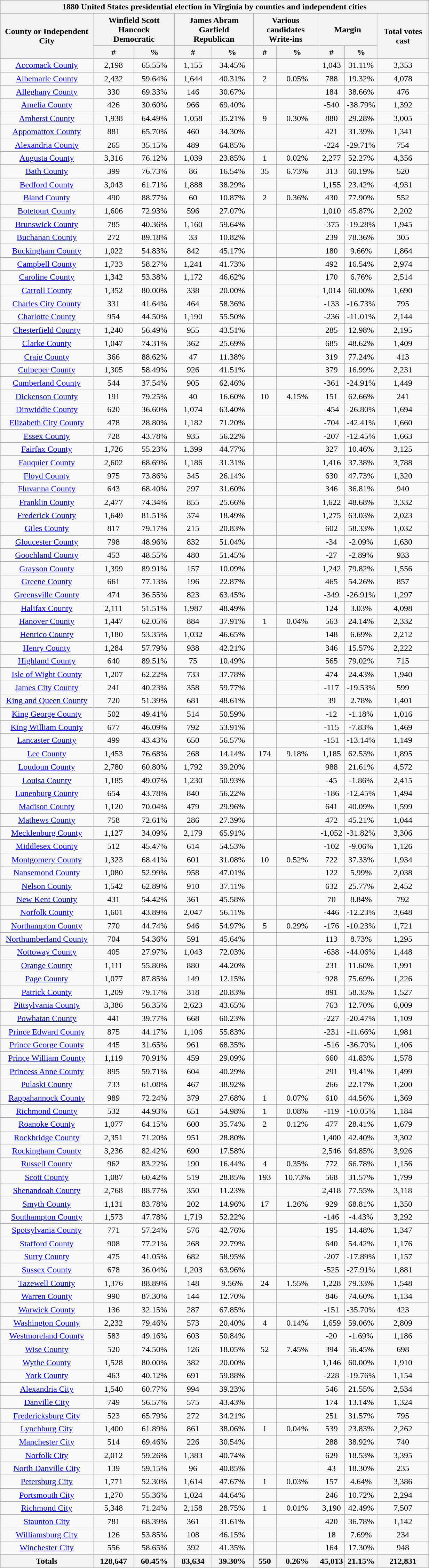<table width="65%"  class="wikitable sortable mw-collapsible mw-collapsed" style="text-align:center">
<tr>
<th colspan="10"><strong>1880 United States presidential election in Virginia by counties and independent cities</strong></th>
</tr>
<tr>
<th style="text-align:center;" class="unsortable" rowspan="2">County or Independent City</th>
<th style="text-align:center;" colspan="2">Winfield Scott Hancock<br>Democratic</th>
<th style="text-align:center;" colspan="2">James Abram Garfield<br>Republican</th>
<th style="text-align:center;" colspan="2">Various candidates<br>Write-ins</th>
<th style="text-align:center;" colspan="2">Margin</th>
<th style="text-align:center;" rowspan="2">Total votes cast</th>
</tr>
<tr>
<th style="text-align:center;" data-sort-type="number">#</th>
<th style="text-align:center;" data-sort-type="number">%</th>
<th style="text-align:center;" data-sort-type="number">#</th>
<th style="text-align:center;" data-sort-type="number">%</th>
<th style="text-align:center;" data-sort-type="number">#</th>
<th style="text-align:center;" data-sort-type="number">%</th>
<th style="text-align:center;" data-sort-type="number">#</th>
<th style="text-align:center;" data-sort-type="number">%</th>
</tr>
<tr style="text-align:center;">
<td><a href='#'>Accomack County</a></td>
<td>2,198</td>
<td>65.55%</td>
<td>1,155</td>
<td>34.45%</td>
<td></td>
<td></td>
<td>1,043</td>
<td>31.11%</td>
<td>3,353</td>
</tr>
<tr style="text-align:center;">
<td><a href='#'>Albemarle County</a></td>
<td>2,432</td>
<td>59.64%</td>
<td>1,644</td>
<td>40.31%</td>
<td>2</td>
<td>0.05%</td>
<td>788</td>
<td>19.32%</td>
<td>4,078</td>
</tr>
<tr style="text-align:center;">
<td><a href='#'>Alleghany County</a></td>
<td>330</td>
<td>69.33%</td>
<td>146</td>
<td>30.67%</td>
<td></td>
<td></td>
<td>184</td>
<td>38.66%</td>
<td>476</td>
</tr>
<tr style="text-align:center;">
<td><a href='#'>Amelia County</a></td>
<td>426</td>
<td>30.60%</td>
<td>966</td>
<td>69.40%</td>
<td></td>
<td></td>
<td>-540</td>
<td>-38.79%</td>
<td>1,392</td>
</tr>
<tr style="text-align:center;">
<td><a href='#'>Amherst County</a></td>
<td>1,938</td>
<td>64.49%</td>
<td>1,058</td>
<td>35.21%</td>
<td>9</td>
<td>0.30%</td>
<td>880</td>
<td>29.28%</td>
<td>3,005</td>
</tr>
<tr style="text-align:center;">
<td><a href='#'>Appomattox County</a></td>
<td>881</td>
<td>65.70%</td>
<td>460</td>
<td>34.30%</td>
<td></td>
<td></td>
<td>421</td>
<td>31.39%</td>
<td>1,341</td>
</tr>
<tr style="text-align:center;">
<td><a href='#'>Alexandria County</a></td>
<td>265</td>
<td>35.15%</td>
<td>489</td>
<td>64.85%</td>
<td></td>
<td></td>
<td>-224</td>
<td>-29.71%</td>
<td>754</td>
</tr>
<tr style="text-align:center;">
<td><a href='#'>Augusta County</a></td>
<td>3,316</td>
<td>76.12%</td>
<td>1,039</td>
<td>23.85%</td>
<td>1</td>
<td>0.02%</td>
<td>2,277</td>
<td>52.27%</td>
<td>4,356</td>
</tr>
<tr style="text-align:center;">
<td><a href='#'>Bath County</a></td>
<td>399</td>
<td>76.73%</td>
<td>86</td>
<td>16.54%</td>
<td>35</td>
<td>6.73%</td>
<td>313</td>
<td>60.19%</td>
<td>520</td>
</tr>
<tr style="text-align:center;">
<td><a href='#'>Bedford County</a></td>
<td>3,043</td>
<td>61.71%</td>
<td>1,888</td>
<td>38.29%</td>
<td></td>
<td></td>
<td>1,155</td>
<td>23.42%</td>
<td>4,931</td>
</tr>
<tr style="text-align:center;">
<td><a href='#'>Bland County</a></td>
<td>490</td>
<td>88.77%</td>
<td>60</td>
<td>10.87%</td>
<td>2</td>
<td>0.36%</td>
<td>430</td>
<td>77.90%</td>
<td>552</td>
</tr>
<tr style="text-align:center;">
<td><a href='#'>Botetourt County</a></td>
<td>1,606</td>
<td>72.93%</td>
<td>596</td>
<td>27.07%</td>
<td></td>
<td></td>
<td>1,010</td>
<td>45.87%</td>
<td>2,202</td>
</tr>
<tr style="text-align:center;">
<td><a href='#'>Brunswick County</a></td>
<td>785</td>
<td>40.36%</td>
<td>1,160</td>
<td>59.64%</td>
<td></td>
<td></td>
<td>-375</td>
<td>-19.28%</td>
<td>1,945</td>
</tr>
<tr style="text-align:center;">
<td><a href='#'>Buchanan County</a></td>
<td>272</td>
<td>89.18%</td>
<td>33</td>
<td>10.82%</td>
<td></td>
<td></td>
<td>239</td>
<td>78.36%</td>
<td>305</td>
</tr>
<tr style="text-align:center;">
<td><a href='#'>Buckingham County</a></td>
<td>1,022</td>
<td>54.83%</td>
<td>842</td>
<td>45.17%</td>
<td></td>
<td></td>
<td>180</td>
<td>9.66%</td>
<td>1,864</td>
</tr>
<tr style="text-align:center;">
<td><a href='#'>Campbell County</a></td>
<td>1,733</td>
<td>58.27%</td>
<td>1,241</td>
<td>41.73%</td>
<td></td>
<td></td>
<td>492</td>
<td>16.54%</td>
<td>2,974</td>
</tr>
<tr style="text-align:center;">
<td><a href='#'>Caroline County</a></td>
<td>1,342</td>
<td>53.38%</td>
<td>1,172</td>
<td>46.62%</td>
<td></td>
<td></td>
<td>170</td>
<td>6.76%</td>
<td>2,514</td>
</tr>
<tr style="text-align:center;">
<td><a href='#'>Carroll County</a></td>
<td>1,352</td>
<td>80.00%</td>
<td>338</td>
<td>20.00%</td>
<td></td>
<td></td>
<td>1,014</td>
<td>60.00%</td>
<td>1,690</td>
</tr>
<tr style="text-align:center;">
<td><a href='#'>Charles City County</a></td>
<td>331</td>
<td>41.64%</td>
<td>464</td>
<td>58.36%</td>
<td></td>
<td></td>
<td>-133</td>
<td>-16.73%</td>
<td>795</td>
</tr>
<tr style="text-align:center;">
<td><a href='#'>Charlotte County</a></td>
<td>954</td>
<td>44.50%</td>
<td>1,190</td>
<td>55.50%</td>
<td></td>
<td></td>
<td>-236</td>
<td>-11.01%</td>
<td>2,144</td>
</tr>
<tr style="text-align:center;">
<td><a href='#'>Chesterfield County</a></td>
<td>1,240</td>
<td>56.49%</td>
<td>955</td>
<td>43.51%</td>
<td></td>
<td></td>
<td>285</td>
<td>12.98%</td>
<td>2,195</td>
</tr>
<tr style="text-align:center;">
<td><a href='#'>Clarke County</a></td>
<td>1,047</td>
<td>74.31%</td>
<td>362</td>
<td>25.69%</td>
<td></td>
<td></td>
<td>685</td>
<td>48.62%</td>
<td>1,409</td>
</tr>
<tr style="text-align:center;">
<td><a href='#'>Craig County</a></td>
<td>366</td>
<td>88.62%</td>
<td>47</td>
<td>11.38%</td>
<td></td>
<td></td>
<td>319</td>
<td>77.24%</td>
<td>413</td>
</tr>
<tr style="text-align:center;">
<td><a href='#'>Culpeper County</a></td>
<td>1,305</td>
<td>58.49%</td>
<td>926</td>
<td>41.51%</td>
<td></td>
<td></td>
<td>379</td>
<td>16.99%</td>
<td>2,231</td>
</tr>
<tr style="text-align:center;">
<td><a href='#'>Cumberland County</a></td>
<td>544</td>
<td>37.54%</td>
<td>905</td>
<td>62.46%</td>
<td></td>
<td></td>
<td>-361</td>
<td>-24.91%</td>
<td>1,449</td>
</tr>
<tr style="text-align:center;">
<td><a href='#'>Dickenson County</a></td>
<td>191</td>
<td>79.25%</td>
<td>40</td>
<td>16.60%</td>
<td>10</td>
<td>4.15%</td>
<td>151</td>
<td>62.66%</td>
<td>241</td>
</tr>
<tr style="text-align:center;">
<td><a href='#'>Dinwiddie County</a></td>
<td>620</td>
<td>36.60%</td>
<td>1,074</td>
<td>63.40%</td>
<td></td>
<td></td>
<td>-454</td>
<td>-26.80%</td>
<td>1,694</td>
</tr>
<tr style="text-align:center;">
<td><a href='#'>Elizabeth City County</a></td>
<td>478</td>
<td>28.80%</td>
<td>1,182</td>
<td>71.20%</td>
<td></td>
<td></td>
<td>-704</td>
<td>-42.41%</td>
<td>1,660</td>
</tr>
<tr style="text-align:center;">
<td><a href='#'>Essex County</a></td>
<td>728</td>
<td>43.78%</td>
<td>935</td>
<td>56.22%</td>
<td></td>
<td></td>
<td>-207</td>
<td>-12.45%</td>
<td>1,663</td>
</tr>
<tr style="text-align:center;">
<td><a href='#'>Fairfax County</a></td>
<td>1,726</td>
<td>55.23%</td>
<td>1,399</td>
<td>44.77%</td>
<td></td>
<td></td>
<td>327</td>
<td>10.46%</td>
<td>3,125</td>
</tr>
<tr style="text-align:center;">
<td><a href='#'>Fauquier County</a></td>
<td>2,602</td>
<td>68.69%</td>
<td>1,186</td>
<td>31.31%</td>
<td></td>
<td></td>
<td>1,416</td>
<td>37.38%</td>
<td>3,788</td>
</tr>
<tr style="text-align:center;">
<td><a href='#'>Floyd County</a></td>
<td>975</td>
<td>73.86%</td>
<td>345</td>
<td>26.14%</td>
<td></td>
<td></td>
<td>630</td>
<td>47.73%</td>
<td>1,320</td>
</tr>
<tr style="text-align:center;">
<td><a href='#'>Fluvanna County</a></td>
<td>643</td>
<td>68.40%</td>
<td>297</td>
<td>31.60%</td>
<td></td>
<td></td>
<td>346</td>
<td>36.81%</td>
<td>940</td>
</tr>
<tr style="text-align:center;">
<td><a href='#'>Franklin County</a></td>
<td>2,477</td>
<td>74.34%</td>
<td>855</td>
<td>25.66%</td>
<td></td>
<td></td>
<td>1,622</td>
<td>48.68%</td>
<td>3,332</td>
</tr>
<tr style="text-align:center;">
<td><a href='#'>Frederick County</a></td>
<td>1,649</td>
<td>81.51%</td>
<td>374</td>
<td>18.49%</td>
<td></td>
<td></td>
<td>1,275</td>
<td>63.03%</td>
<td>2,023</td>
</tr>
<tr style="text-align:center;">
<td><a href='#'>Giles County</a></td>
<td>817</td>
<td>79.17%</td>
<td>215</td>
<td>20.83%</td>
<td></td>
<td></td>
<td>602</td>
<td>58.33%</td>
<td>1,032</td>
</tr>
<tr style="text-align:center;">
<td><a href='#'>Gloucester County</a></td>
<td>798</td>
<td>48.96%</td>
<td>832</td>
<td>51.04%</td>
<td></td>
<td></td>
<td>-34</td>
<td>-2.09%</td>
<td>1,630</td>
</tr>
<tr style="text-align:center;">
<td><a href='#'>Goochland County</a></td>
<td>453</td>
<td>48.55%</td>
<td>480</td>
<td>51.45%</td>
<td></td>
<td></td>
<td>-27</td>
<td>-2.89%</td>
<td>933</td>
</tr>
<tr style="text-align:center;">
<td><a href='#'>Grayson County</a></td>
<td>1,399</td>
<td>89.91%</td>
<td>157</td>
<td>10.09%</td>
<td></td>
<td></td>
<td>1,242</td>
<td>79.82%</td>
<td>1,556</td>
</tr>
<tr style="text-align:center;">
<td><a href='#'>Greene County</a></td>
<td>661</td>
<td>77.13%</td>
<td>196</td>
<td>22.87%</td>
<td></td>
<td></td>
<td>465</td>
<td>54.26%</td>
<td>857</td>
</tr>
<tr style="text-align:center;">
<td><a href='#'>Greensville County</a></td>
<td>474</td>
<td>36.55%</td>
<td>823</td>
<td>63.45%</td>
<td></td>
<td></td>
<td>-349</td>
<td>-26.91%</td>
<td>1,297</td>
</tr>
<tr style="text-align:center;">
<td><a href='#'>Halifax County</a></td>
<td>2,111</td>
<td>51.51%</td>
<td>1,987</td>
<td>48.49%</td>
<td></td>
<td></td>
<td>124</td>
<td>3.03%</td>
<td>4,098</td>
</tr>
<tr style="text-align:center;">
<td><a href='#'>Hanover County</a></td>
<td>1,447</td>
<td>62.05%</td>
<td>884</td>
<td>37.91%</td>
<td>1</td>
<td>0.04%</td>
<td>563</td>
<td>24.14%</td>
<td>2,332</td>
</tr>
<tr style="text-align:center;">
<td><a href='#'>Henrico County</a></td>
<td>1,180</td>
<td>53.35%</td>
<td>1,032</td>
<td>46.65%</td>
<td></td>
<td></td>
<td>148</td>
<td>6.69%</td>
<td>2,212</td>
</tr>
<tr style="text-align:center;">
<td><a href='#'>Henry County</a></td>
<td>1,284</td>
<td>57.79%</td>
<td>938</td>
<td>42.21%</td>
<td></td>
<td></td>
<td>346</td>
<td>15.57%</td>
<td>2,222</td>
</tr>
<tr style="text-align:center;">
<td><a href='#'>Highland County</a></td>
<td>640</td>
<td>89.51%</td>
<td>75</td>
<td>10.49%</td>
<td></td>
<td></td>
<td>565</td>
<td>79.02%</td>
<td>715</td>
</tr>
<tr style="text-align:center;">
<td><a href='#'>Isle of Wight County</a></td>
<td>1,207</td>
<td>62.22%</td>
<td>733</td>
<td>37.78%</td>
<td></td>
<td></td>
<td>474</td>
<td>24.43%</td>
<td>1,940</td>
</tr>
<tr style="text-align:center;">
<td><a href='#'>James City County</a></td>
<td>241</td>
<td>40.23%</td>
<td>358</td>
<td>59.77%</td>
<td></td>
<td></td>
<td>-117</td>
<td>-19.53%</td>
<td>599</td>
</tr>
<tr style="text-align:center;">
<td><a href='#'>King and Queen County</a></td>
<td>720</td>
<td>51.39%</td>
<td>681</td>
<td>48.61%</td>
<td></td>
<td></td>
<td>39</td>
<td>2.78%</td>
<td>1,401</td>
</tr>
<tr style="text-align:center;">
<td><a href='#'>King George County</a></td>
<td>502</td>
<td>49.41%</td>
<td>514</td>
<td>50.59%</td>
<td></td>
<td></td>
<td>-12</td>
<td>-1.18%</td>
<td>1,016</td>
</tr>
<tr style="text-align:center;">
<td><a href='#'>King William County</a></td>
<td>677</td>
<td>46.09%</td>
<td>792</td>
<td>53.91%</td>
<td></td>
<td></td>
<td>-115</td>
<td>-7.83%</td>
<td>1,469</td>
</tr>
<tr style="text-align:center;">
<td><a href='#'>Lancaster County</a></td>
<td>499</td>
<td>43.43%</td>
<td>650</td>
<td>56.57%</td>
<td></td>
<td></td>
<td>-151</td>
<td>-13.14%</td>
<td>1,149</td>
</tr>
<tr style="text-align:center;">
<td><a href='#'>Lee County</a></td>
<td>1,453</td>
<td>76.68%</td>
<td>268</td>
<td>14.14%</td>
<td>174</td>
<td>9.18%</td>
<td>1,185</td>
<td>62.53%</td>
<td>1,895</td>
</tr>
<tr style="text-align:center;">
<td><a href='#'>Loudoun County</a></td>
<td>2,780</td>
<td>60.80%</td>
<td>1,792</td>
<td>39.20%</td>
<td></td>
<td></td>
<td>988</td>
<td>21.61%</td>
<td>4,572</td>
</tr>
<tr style="text-align:center;">
<td><a href='#'>Louisa County</a></td>
<td>1,185</td>
<td>49.07%</td>
<td>1,230</td>
<td>50.93%</td>
<td></td>
<td></td>
<td>-45</td>
<td>-1.86%</td>
<td>2,415</td>
</tr>
<tr style="text-align:center;">
<td><a href='#'>Lunenburg County</a></td>
<td>654</td>
<td>43.78%</td>
<td>840</td>
<td>56.22%</td>
<td></td>
<td></td>
<td>-186</td>
<td>-12.45%</td>
<td>1,494</td>
</tr>
<tr style="text-align:center;">
<td><a href='#'>Madison County</a></td>
<td>1,120</td>
<td>70.04%</td>
<td>479</td>
<td>29.96%</td>
<td></td>
<td></td>
<td>641</td>
<td>40.09%</td>
<td>1,599</td>
</tr>
<tr style="text-align:center;">
<td><a href='#'>Mathews County</a></td>
<td>758</td>
<td>72.61%</td>
<td>286</td>
<td>27.39%</td>
<td></td>
<td></td>
<td>472</td>
<td>45.21%</td>
<td>1,044</td>
</tr>
<tr style="text-align:center;">
<td><a href='#'>Mecklenburg County</a></td>
<td>1,127</td>
<td>34.09%</td>
<td>2,179</td>
<td>65.91%</td>
<td></td>
<td></td>
<td>-1,052</td>
<td>-31.82%</td>
<td>3,306</td>
</tr>
<tr style="text-align:center;">
<td><a href='#'>Middlesex County</a></td>
<td>512</td>
<td>45.47%</td>
<td>614</td>
<td>54.53%</td>
<td></td>
<td></td>
<td>-102</td>
<td>-9.06%</td>
<td>1,126</td>
</tr>
<tr style="text-align:center;">
<td><a href='#'>Montgomery County</a></td>
<td>1,323</td>
<td>68.41%</td>
<td>601</td>
<td>31.08%</td>
<td>10</td>
<td>0.52%</td>
<td>722</td>
<td>37.33%</td>
<td>1,934</td>
</tr>
<tr style="text-align:center;">
<td><a href='#'>Nansemond County</a></td>
<td>1,080</td>
<td>52.99%</td>
<td>958</td>
<td>47.01%</td>
<td></td>
<td></td>
<td>122</td>
<td>5.99%</td>
<td>2,038</td>
</tr>
<tr style="text-align:center;">
<td><a href='#'>Nelson County</a></td>
<td>1,542</td>
<td>62.89%</td>
<td>910</td>
<td>37.11%</td>
<td></td>
<td></td>
<td>632</td>
<td>25.77%</td>
<td>2,452</td>
</tr>
<tr style="text-align:center;">
<td><a href='#'>New Kent County</a></td>
<td>431</td>
<td>54.42%</td>
<td>361</td>
<td>45.58%</td>
<td></td>
<td></td>
<td>70</td>
<td>8.84%</td>
<td>792</td>
</tr>
<tr style="text-align:center;">
<td><a href='#'>Norfolk County</a></td>
<td>1,601</td>
<td>43.89%</td>
<td>2,047</td>
<td>56.11%</td>
<td></td>
<td></td>
<td>-446</td>
<td>-12.23%</td>
<td>3,648</td>
</tr>
<tr style="text-align:center;">
<td><a href='#'>Northampton County</a></td>
<td>770</td>
<td>44.74%</td>
<td>946</td>
<td>54.97%</td>
<td>5</td>
<td>0.29%</td>
<td>-176</td>
<td>-10.23%</td>
<td>1,721</td>
</tr>
<tr style="text-align:center;">
<td><a href='#'>Northumberland County</a></td>
<td>704</td>
<td>54.36%</td>
<td>591</td>
<td>45.64%</td>
<td></td>
<td></td>
<td>113</td>
<td>8.73%</td>
<td>1,295</td>
</tr>
<tr style="text-align:center;">
<td><a href='#'>Nottoway County</a></td>
<td>405</td>
<td>27.97%</td>
<td>1,043</td>
<td>72.03%</td>
<td></td>
<td></td>
<td>-638</td>
<td>-44.06%</td>
<td>1,448</td>
</tr>
<tr style="text-align:center;">
<td><a href='#'>Orange County</a></td>
<td>1,111</td>
<td>55.80%</td>
<td>880</td>
<td>44.20%</td>
<td></td>
<td></td>
<td>231</td>
<td>11.60%</td>
<td>1,991</td>
</tr>
<tr style="text-align:center;">
<td><a href='#'>Page County</a></td>
<td>1,077</td>
<td>87.85%</td>
<td>149</td>
<td>12.15%</td>
<td></td>
<td></td>
<td>928</td>
<td>75.69%</td>
<td>1,226</td>
</tr>
<tr style="text-align:center;">
<td><a href='#'>Patrick County</a></td>
<td>1,209</td>
<td>79.17%</td>
<td>318</td>
<td>20.83%</td>
<td></td>
<td></td>
<td>891</td>
<td>58.35%</td>
<td>1,527</td>
</tr>
<tr style="text-align:center;">
<td><a href='#'>Pittsylvania County</a></td>
<td>3,386</td>
<td>56.35%</td>
<td>2,623</td>
<td>43.65%</td>
<td></td>
<td></td>
<td>763</td>
<td>12.70%</td>
<td>6,009</td>
</tr>
<tr style="text-align:center;">
<td><a href='#'>Powhatan County</a></td>
<td>441</td>
<td>39.77%</td>
<td>668</td>
<td>60.23%</td>
<td></td>
<td></td>
<td>-227</td>
<td>-20.47%</td>
<td>1,109</td>
</tr>
<tr style="text-align:center;">
<td><a href='#'>Prince Edward County</a></td>
<td>875</td>
<td>44.17%</td>
<td>1,106</td>
<td>55.83%</td>
<td></td>
<td></td>
<td>-231</td>
<td>-11.66%</td>
<td>1,981</td>
</tr>
<tr style="text-align:center;">
<td><a href='#'>Prince George County</a></td>
<td>445</td>
<td>31.65%</td>
<td>961</td>
<td>68.35%</td>
<td></td>
<td></td>
<td>-516</td>
<td>-36.70%</td>
<td>1,406</td>
</tr>
<tr style="text-align:center;">
<td><a href='#'>Prince William County</a></td>
<td>1,119</td>
<td>70.91%</td>
<td>459</td>
<td>29.09%</td>
<td></td>
<td></td>
<td>660</td>
<td>41.83%</td>
<td>1,578</td>
</tr>
<tr style="text-align:center;">
<td><a href='#'>Princess Anne County</a></td>
<td>895</td>
<td>59.71%</td>
<td>604</td>
<td>40.29%</td>
<td></td>
<td></td>
<td>291</td>
<td>19.41%</td>
<td>1,499</td>
</tr>
<tr style="text-align:center;">
<td><a href='#'>Pulaski County</a></td>
<td>733</td>
<td>61.08%</td>
<td>467</td>
<td>38.92%</td>
<td></td>
<td></td>
<td>266</td>
<td>22.17%</td>
<td>1,200</td>
</tr>
<tr style="text-align:center;">
<td><a href='#'>Rappahannock County</a></td>
<td>989</td>
<td>72.24%</td>
<td>379</td>
<td>27.68%</td>
<td>1</td>
<td>0.07%</td>
<td>610</td>
<td>44.56%</td>
<td>1,369</td>
</tr>
<tr style="text-align:center;">
<td><a href='#'>Richmond County</a></td>
<td>532</td>
<td>44.93%</td>
<td>651</td>
<td>54.98%</td>
<td>1</td>
<td>0.08%</td>
<td>-119</td>
<td>-10.05%</td>
<td>1,184</td>
</tr>
<tr style="text-align:center;">
<td><a href='#'>Roanoke County</a></td>
<td>1,077</td>
<td>64.15%</td>
<td>600</td>
<td>35.74%</td>
<td>2</td>
<td>0.12%</td>
<td>477</td>
<td>28.41%</td>
<td>1,679</td>
</tr>
<tr style="text-align:center;">
<td><a href='#'>Rockbridge County</a></td>
<td>2,351</td>
<td>71.20%</td>
<td>951</td>
<td>28.80%</td>
<td></td>
<td></td>
<td>1,400</td>
<td>42.40%</td>
<td>3,302</td>
</tr>
<tr style="text-align:center;">
<td><a href='#'>Rockingham County</a></td>
<td>3,236</td>
<td>82.42%</td>
<td>690</td>
<td>17.58%</td>
<td></td>
<td></td>
<td>2,546</td>
<td>64.85%</td>
<td>3,926</td>
</tr>
<tr style="text-align:center;">
<td><a href='#'>Russell County</a></td>
<td>962</td>
<td>83.22%</td>
<td>190</td>
<td>16.44%</td>
<td>4</td>
<td>0.35%</td>
<td>772</td>
<td>66.78%</td>
<td>1,156</td>
</tr>
<tr style="text-align:center;">
<td><a href='#'>Scott County</a></td>
<td>1,087</td>
<td>60.42%</td>
<td>519</td>
<td>28.85%</td>
<td>193</td>
<td>10.73%</td>
<td>568</td>
<td>31.57%</td>
<td>1,799</td>
</tr>
<tr style="text-align:center;">
<td><a href='#'>Shenandoah County</a></td>
<td>2,768</td>
<td>88.77%</td>
<td>350</td>
<td>11.23%</td>
<td></td>
<td></td>
<td>2,418</td>
<td>77.55%</td>
<td>3,118</td>
</tr>
<tr style="text-align:center;">
<td><a href='#'>Smyth County</a></td>
<td>1,131</td>
<td>83.78%</td>
<td>202</td>
<td>14.96%</td>
<td>17</td>
<td>1.26%</td>
<td>929</td>
<td>68.81%</td>
<td>1,350</td>
</tr>
<tr style="text-align:center;">
<td><a href='#'>Southampton County</a></td>
<td>1,573</td>
<td>47.78%</td>
<td>1,719</td>
<td>52.22%</td>
<td></td>
<td></td>
<td>-146</td>
<td>-4.43%</td>
<td>3,292</td>
</tr>
<tr style="text-align:center;">
<td><a href='#'>Spotsylvania County</a></td>
<td>771</td>
<td>57.24%</td>
<td>576</td>
<td>42.76%</td>
<td></td>
<td></td>
<td>195</td>
<td>14.48%</td>
<td>1,347</td>
</tr>
<tr style="text-align:center;">
<td><a href='#'>Stafford County</a></td>
<td>908</td>
<td>77.21%</td>
<td>268</td>
<td>22.79%</td>
<td></td>
<td></td>
<td>640</td>
<td>54.42%</td>
<td>1,176</td>
</tr>
<tr style="text-align:center;">
<td><a href='#'>Surry County</a></td>
<td>475</td>
<td>41.05%</td>
<td>682</td>
<td>58.95%</td>
<td></td>
<td></td>
<td>-207</td>
<td>-17.89%</td>
<td>1,157</td>
</tr>
<tr style="text-align:center;">
<td><a href='#'>Sussex County</a></td>
<td>678</td>
<td>36.04%</td>
<td>1,203</td>
<td>63.96%</td>
<td></td>
<td></td>
<td>-525</td>
<td>-27.91%</td>
<td>1,881</td>
</tr>
<tr style="text-align:center;">
<td><a href='#'>Tazewell County</a></td>
<td>1,376</td>
<td>88.89%</td>
<td>148</td>
<td>9.56%</td>
<td>24</td>
<td>1.55%</td>
<td>1,228</td>
<td>79.33%</td>
<td>1,548</td>
</tr>
<tr style="text-align:center;">
<td><a href='#'>Warren County</a></td>
<td>990</td>
<td>87.30%</td>
<td>144</td>
<td>12.70%</td>
<td></td>
<td></td>
<td>846</td>
<td>74.60%</td>
<td>1,134</td>
</tr>
<tr style="text-align:center;">
<td><a href='#'>Warwick County</a></td>
<td>136</td>
<td>32.15%</td>
<td>287</td>
<td>67.85%</td>
<td></td>
<td></td>
<td>-151</td>
<td>-35.70%</td>
<td>423</td>
</tr>
<tr style="text-align:center;">
<td><a href='#'>Washington County</a></td>
<td>2,232</td>
<td>79.46%</td>
<td>573</td>
<td>20.40%</td>
<td>4</td>
<td>0.14%</td>
<td>1,659</td>
<td>59.06%</td>
<td>2,809</td>
</tr>
<tr style="text-align:center;">
<td><a href='#'>Westmoreland County</a></td>
<td>583</td>
<td>49.16%</td>
<td>603</td>
<td>50.84%</td>
<td></td>
<td></td>
<td>-20</td>
<td>-1.69%</td>
<td>1,186</td>
</tr>
<tr style="text-align:center;">
<td><a href='#'>Wise County</a></td>
<td>520</td>
<td>74.50%</td>
<td>126</td>
<td>18.05%</td>
<td>52</td>
<td>7.45%</td>
<td>394</td>
<td>56.45%</td>
<td>698</td>
</tr>
<tr style="text-align:center;">
<td><a href='#'>Wythe County</a></td>
<td>1,528</td>
<td>80.00%</td>
<td>382</td>
<td>20.00%</td>
<td></td>
<td></td>
<td>1,146</td>
<td>60.00%</td>
<td>1,910</td>
</tr>
<tr style="text-align:center;">
<td><a href='#'>York County</a></td>
<td>463</td>
<td>40.12%</td>
<td>691</td>
<td>59.88%</td>
<td></td>
<td></td>
<td>-228</td>
<td>-19.76%</td>
<td>1,154</td>
</tr>
<tr style="text-align:center;">
<td><a href='#'>Alexandria City</a></td>
<td>1,540</td>
<td>60.77%</td>
<td>994</td>
<td>39.23%</td>
<td></td>
<td></td>
<td>546</td>
<td>21.55%</td>
<td>2,534</td>
</tr>
<tr style="text-align:center;">
<td><a href='#'>Danville City</a></td>
<td>749</td>
<td>56.57%</td>
<td>575</td>
<td>43.43%</td>
<td></td>
<td></td>
<td>174</td>
<td>13.14%</td>
<td>1,324</td>
</tr>
<tr style="text-align:center;">
<td><a href='#'>Fredericksburg City</a></td>
<td>523</td>
<td>65.79%</td>
<td>272</td>
<td>34.21%</td>
<td></td>
<td></td>
<td>251</td>
<td>31.57%</td>
<td>795</td>
</tr>
<tr style="text-align:center;">
<td><a href='#'>Lynchburg City</a></td>
<td>1,400</td>
<td>61.89%</td>
<td>861</td>
<td>38.06%</td>
<td>1</td>
<td>0.04%</td>
<td>539</td>
<td>23.83%</td>
<td>2,262</td>
</tr>
<tr style="text-align:center;">
<td><a href='#'>Manchester City</a></td>
<td>514</td>
<td>69.46%</td>
<td>226</td>
<td>30.54%</td>
<td></td>
<td></td>
<td>288</td>
<td>38.92%</td>
<td>740</td>
</tr>
<tr style="text-align:center;">
<td><a href='#'>Norfolk City</a></td>
<td>2,012</td>
<td>59.26%</td>
<td>1,383</td>
<td>40.74%</td>
<td></td>
<td></td>
<td>629</td>
<td>18.53%</td>
<td>3,395</td>
</tr>
<tr style="text-align:center;">
<td><a href='#'>North Danville City</a></td>
<td>139</td>
<td>59.15%</td>
<td>96</td>
<td>40.85%</td>
<td></td>
<td></td>
<td>43</td>
<td>18.30%</td>
<td>235</td>
</tr>
<tr style="text-align:center;">
<td><a href='#'>Petersburg City</a></td>
<td>1,771</td>
<td>52.30%</td>
<td>1,614</td>
<td>47.67%</td>
<td>1</td>
<td>0.03%</td>
<td>157</td>
<td>4.64%</td>
<td>3,386</td>
</tr>
<tr style="text-align:center;">
<td><a href='#'>Portsmouth City</a></td>
<td>1,270</td>
<td>55.36%</td>
<td>1,024</td>
<td>44.64%</td>
<td></td>
<td></td>
<td>246</td>
<td>10.72%</td>
<td>2,294</td>
</tr>
<tr style="text-align:center;">
<td><a href='#'>Richmond City</a></td>
<td>5,348</td>
<td>71.24%</td>
<td>2,158</td>
<td>28.75%</td>
<td>1</td>
<td>0.01%</td>
<td>3,190</td>
<td>42.49%</td>
<td>7,507</td>
</tr>
<tr style="text-align:center;">
<td><a href='#'>Staunton City</a></td>
<td>781</td>
<td>68.39%</td>
<td>361</td>
<td>31.61%</td>
<td></td>
<td></td>
<td>420</td>
<td>36.78%</td>
<td>1,142</td>
</tr>
<tr style="text-align:center;">
<td><a href='#'>Williamsburg City</a></td>
<td>126</td>
<td>53.85%</td>
<td>108</td>
<td>46.15%</td>
<td></td>
<td></td>
<td>18</td>
<td>7.69%</td>
<td>234</td>
</tr>
<tr style="text-align:center;">
<td><a href='#'>Winchester City</a></td>
<td>556</td>
<td>58.65%</td>
<td>392</td>
<td>41.35%</td>
<td></td>
<td></td>
<td>164</td>
<td>17.30%</td>
<td>948</td>
</tr>
<tr style="text-align:center;">
<th>Totals</th>
<th>128,647</th>
<th>60.45%</th>
<th>83,634</th>
<th>39.30%</th>
<th>550</th>
<th>0.26%</th>
<th>45,013</th>
<th>21.15%</th>
<th>212,831</th>
</tr>
</table>
